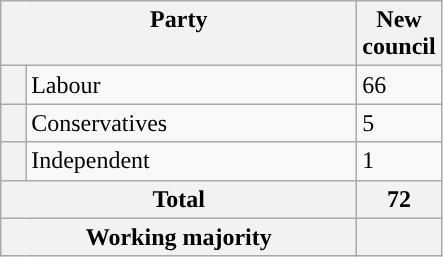<table class="wikitable">
<tr>
<th valign=top colspan="2" style="width: 230px">Party</th>
<th valign=top style="width: 30px">New council</th>
</tr>
<tr>
<th style="background-color: "></th>
<td>Labour</td>
<td>66</td>
</tr>
<tr>
<th style="background-color: "></th>
<td>Conservatives</td>
<td>5</td>
</tr>
<tr>
<th style="background-color: "></th>
<td>Independent</td>
<td>1</td>
</tr>
<tr>
<th colspan=2>Total</th>
<th style="text-align: center">72</th>
</tr>
<tr>
<th colspan=2>Working majority</th>
<th></th>
</tr>
</table>
